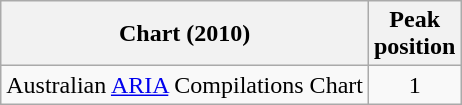<table class="wikitable">
<tr>
<th align="left">Chart (2010)</th>
<th align="left">Peak<br>position</th>
</tr>
<tr>
<td align="left">Australian <a href='#'>ARIA</a> Compilations Chart</td>
<td style="text-align:center;">1</td>
</tr>
</table>
